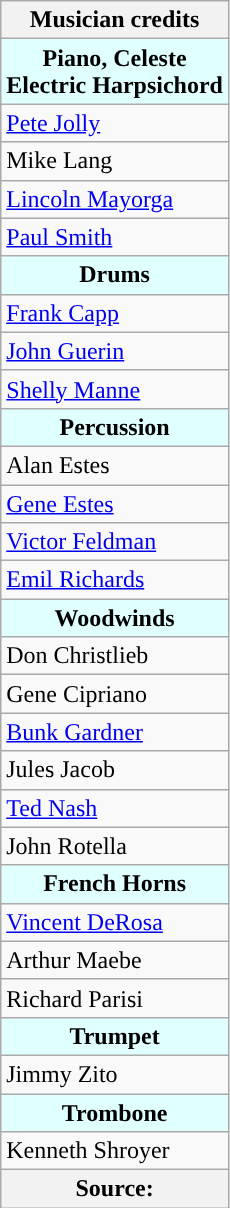<table class="wikitable">
<tr>
<th>Musician credits</th>
</tr>
<tr>
<th style="background-color: #E0FFFF">Piano, Celeste<br>Electric Harpsichord</th>
</tr>
<tr>
<td><a href='#'>Pete Jolly</a></td>
</tr>
<tr>
<td>Mike Lang</td>
</tr>
<tr>
<td><a href='#'>Lincoln Mayorga</a></td>
</tr>
<tr>
<td><a href='#'>Paul Smith</a></td>
</tr>
<tr>
<th style="background-color: #E0FFFF">Drums</th>
</tr>
<tr>
<td><a href='#'>Frank Capp</a></td>
</tr>
<tr>
<td><a href='#'>John Guerin</a></td>
</tr>
<tr>
<td><a href='#'>Shelly Manne</a></td>
</tr>
<tr>
<th style="background-color: #E0FFFF">Percussion</th>
</tr>
<tr>
<td>Alan Estes</td>
</tr>
<tr>
<td><a href='#'>Gene Estes</a></td>
</tr>
<tr>
<td><a href='#'>Victor Feldman</a></td>
</tr>
<tr>
<td><a href='#'>Emil Richards</a></td>
</tr>
<tr>
<th style="background-color: #E0FFFF">Woodwinds</th>
</tr>
<tr>
<td>Don Christlieb</td>
</tr>
<tr>
<td>Gene Cipriano</td>
</tr>
<tr>
<td><a href='#'>Bunk Gardner</a></td>
</tr>
<tr>
<td>Jules Jacob</td>
</tr>
<tr>
<td><a href='#'>Ted Nash</a></td>
</tr>
<tr>
<td>John Rotella</td>
</tr>
<tr>
<th style="background-color: #E0FFFF">French Horns</th>
</tr>
<tr>
<td><a href='#'>Vincent DeRosa</a></td>
</tr>
<tr>
<td>Arthur Maebe</td>
</tr>
<tr>
<td>Richard Parisi</td>
</tr>
<tr>
<th style="background-color: #E0FFFF">Trumpet</th>
</tr>
<tr>
<td>Jimmy Zito</td>
</tr>
<tr>
<th style="background-color: #E0FFFF">Trombone</th>
</tr>
<tr>
<td>Kenneth Shroyer</td>
</tr>
<tr>
<th>Source:</th>
</tr>
</table>
